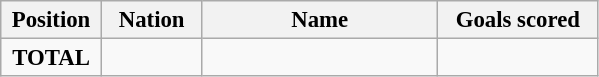<table class="wikitable" style="font-size: 95%; text-align: center;">
<tr>
<th width=60>Position</th>
<th width=60>Nation</th>
<th width=150>Name</th>
<th width=100>Goals scored</th>
</tr>
<tr>
<td><strong>TOTAL</strong></td>
<td></td>
<td></td>
<td></td>
</tr>
</table>
